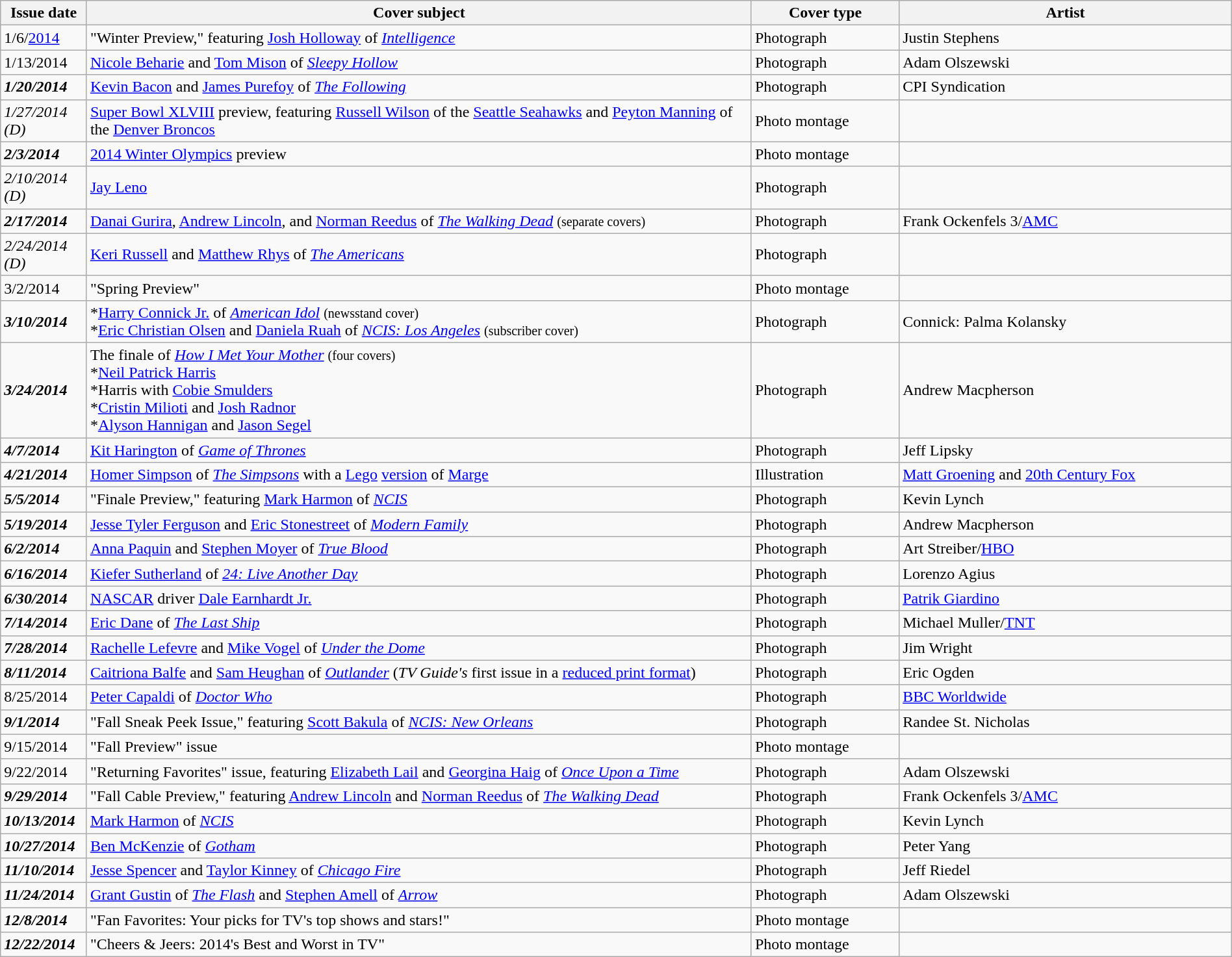<table class="wikitable sortable" width=100% style="font-size:100%;">
<tr>
<th width=7%>Issue date</th>
<th width=54%>Cover subject</th>
<th width=12%>Cover type</th>
<th width=27%>Artist</th>
</tr>
<tr>
<td>1/6/<a href='#'>2014</a></td>
<td>"Winter Preview," featuring <a href='#'>Josh Holloway</a> of <em><a href='#'>Intelligence</a></em></td>
<td>Photograph</td>
<td>Justin Stephens</td>
</tr>
<tr>
<td>1/13/2014</td>
<td><a href='#'>Nicole Beharie</a> and <a href='#'>Tom Mison</a> of <em><a href='#'>Sleepy Hollow</a></em></td>
<td>Photograph</td>
<td>Adam Olszewski</td>
</tr>
<tr>
<td><strong><em>1/20/2014</em></strong></td>
<td><a href='#'>Kevin Bacon</a> and <a href='#'>James Purefoy</a> of <em><a href='#'>The Following</a></em></td>
<td>Photograph</td>
<td>CPI Syndication</td>
</tr>
<tr>
<td><em>1/27/2014 (D)</em></td>
<td><a href='#'>Super Bowl XLVIII</a> preview, featuring <a href='#'>Russell Wilson</a> of the <a href='#'>Seattle Seahawks</a> and <a href='#'>Peyton Manning</a> of the <a href='#'>Denver Broncos</a></td>
<td>Photo montage</td>
<td></td>
</tr>
<tr>
<td><strong><em>2/3/2014</em></strong></td>
<td><a href='#'>2014 Winter Olympics</a> preview</td>
<td>Photo montage</td>
<td></td>
</tr>
<tr>
<td><em>2/10/2014 (D)</em></td>
<td><a href='#'>Jay Leno</a></td>
<td>Photograph</td>
<td></td>
</tr>
<tr>
<td><strong><em>2/17/2014</em></strong></td>
<td><a href='#'>Danai Gurira</a>, <a href='#'>Andrew Lincoln</a>, and <a href='#'>Norman Reedus</a> of <em><a href='#'>The Walking Dead</a></em> <small>(separate covers)</small></td>
<td>Photograph</td>
<td>Frank Ockenfels 3/<a href='#'>AMC</a></td>
</tr>
<tr>
<td><em>2/24/2014 (D)</em></td>
<td><a href='#'>Keri Russell</a> and <a href='#'>Matthew Rhys</a> of <em><a href='#'>The Americans</a></em></td>
<td>Photograph</td>
<td></td>
</tr>
<tr>
<td>3/2/2014</td>
<td>"Spring Preview"</td>
<td>Photo montage</td>
<td></td>
</tr>
<tr>
<td><strong><em>3/10/2014</em></strong></td>
<td>*<a href='#'>Harry Connick Jr.</a> of <em><a href='#'>American Idol</a></em> <small>(newsstand cover)</small><br>*<a href='#'>Eric Christian Olsen</a> and <a href='#'>Daniela Ruah</a> of <em><a href='#'>NCIS: Los Angeles</a></em> <small>(subscriber cover)</small></td>
<td>Photograph</td>
<td>Connick: Palma Kolansky</td>
</tr>
<tr>
<td><strong><em>3/24/2014</em></strong></td>
<td>The finale of <em><a href='#'>How I Met Your Mother</a></em> <small>(four covers)</small><br>*<a href='#'>Neil Patrick Harris</a><br>*Harris with <a href='#'>Cobie Smulders</a><br>*<a href='#'>Cristin Milioti</a> and <a href='#'>Josh Radnor</a><br>*<a href='#'>Alyson Hannigan</a> and <a href='#'>Jason Segel</a></td>
<td>Photograph</td>
<td>Andrew Macpherson</td>
</tr>
<tr>
<td><strong><em>4/7/2014</em></strong></td>
<td><a href='#'>Kit Harington</a> of <em><a href='#'>Game of Thrones</a></em></td>
<td>Photograph</td>
<td>Jeff Lipsky</td>
</tr>
<tr>
<td><strong><em>4/21/2014</em></strong></td>
<td><a href='#'>Homer Simpson</a> of <em><a href='#'>The Simpsons</a></em> with a <a href='#'>Lego</a> <a href='#'>version</a> of <a href='#'>Marge</a></td>
<td>Illustration</td>
<td><a href='#'>Matt Groening</a> and <a href='#'>20th Century Fox</a></td>
</tr>
<tr>
<td><strong><em>5/5/2014</em></strong></td>
<td>"Finale Preview," featuring <a href='#'>Mark Harmon</a> of <em><a href='#'>NCIS</a></em></td>
<td>Photograph</td>
<td>Kevin Lynch</td>
</tr>
<tr>
<td><strong><em>5/19/2014</em></strong></td>
<td><a href='#'>Jesse Tyler Ferguson</a> and <a href='#'>Eric Stonestreet</a> of <em><a href='#'>Modern Family</a></em></td>
<td>Photograph</td>
<td>Andrew Macpherson</td>
</tr>
<tr>
<td><strong><em>6/2/2014</em></strong></td>
<td><a href='#'>Anna Paquin</a> and <a href='#'>Stephen Moyer</a> of <em><a href='#'>True Blood</a></em></td>
<td>Photograph</td>
<td>Art Streiber/<a href='#'>HBO</a></td>
</tr>
<tr>
<td><strong><em>6/16/2014</em></strong></td>
<td><a href='#'>Kiefer Sutherland</a> of <em><a href='#'>24: Live Another Day</a></em></td>
<td>Photograph</td>
<td>Lorenzo Agius</td>
</tr>
<tr>
<td><strong><em>6/30/2014</em></strong></td>
<td><a href='#'>NASCAR</a> driver <a href='#'>Dale Earnhardt Jr.</a></td>
<td>Photograph</td>
<td><a href='#'>Patrik Giardino</a></td>
</tr>
<tr>
<td><strong><em>7/14/2014</em></strong></td>
<td><a href='#'>Eric Dane</a> of <em><a href='#'>The Last Ship</a></em></td>
<td>Photograph</td>
<td>Michael Muller/<a href='#'>TNT</a></td>
</tr>
<tr>
<td><strong><em>7/28/2014</em></strong></td>
<td><a href='#'>Rachelle Lefevre</a> and <a href='#'>Mike Vogel</a> of <em><a href='#'>Under the Dome</a></em></td>
<td>Photograph</td>
<td>Jim Wright</td>
</tr>
<tr>
<td><strong><em>8/11/2014</em></strong></td>
<td><a href='#'>Caitriona Balfe</a> and <a href='#'>Sam Heughan</a> of <em><a href='#'>Outlander</a></em> (<em>TV Guide's</em> first issue in a <a href='#'>reduced print format</a>)</td>
<td>Photograph</td>
<td>Eric Ogden</td>
</tr>
<tr>
<td>8/25/2014</td>
<td><a href='#'>Peter Capaldi</a> of <em><a href='#'>Doctor Who</a></em></td>
<td>Photograph</td>
<td><a href='#'>BBC Worldwide</a></td>
</tr>
<tr>
<td><strong><em>9/1/2014</em></strong></td>
<td>"Fall Sneak Peek Issue," featuring <a href='#'>Scott Bakula</a> of <em><a href='#'>NCIS: New Orleans</a></em></td>
<td>Photograph</td>
<td>Randee St. Nicholas</td>
</tr>
<tr>
<td>9/15/2014</td>
<td>"Fall Preview" issue</td>
<td>Photo montage</td>
<td></td>
</tr>
<tr>
<td>9/22/2014</td>
<td>"Returning Favorites" issue, featuring <a href='#'>Elizabeth Lail</a> and <a href='#'>Georgina Haig</a> of <em><a href='#'>Once Upon a Time</a></em></td>
<td>Photograph</td>
<td>Adam Olszewski</td>
</tr>
<tr>
<td><strong><em>9/29/2014</em></strong></td>
<td>"Fall Cable Preview," featuring <a href='#'>Andrew Lincoln</a> and <a href='#'>Norman Reedus</a> of <em><a href='#'>The Walking Dead</a></em></td>
<td>Photograph</td>
<td>Frank Ockenfels 3/<a href='#'>AMC</a></td>
</tr>
<tr>
<td><strong><em>10/13/2014</em></strong></td>
<td><a href='#'>Mark Harmon</a> of <em><a href='#'>NCIS</a></em></td>
<td>Photograph</td>
<td>Kevin Lynch</td>
</tr>
<tr>
<td><strong><em>10/27/2014</em></strong></td>
<td><a href='#'>Ben McKenzie</a> of <em><a href='#'>Gotham</a></em></td>
<td>Photograph</td>
<td>Peter Yang</td>
</tr>
<tr>
<td><strong><em>11/10/2014</em></strong></td>
<td><a href='#'>Jesse Spencer</a> and <a href='#'>Taylor Kinney</a> of <em><a href='#'>Chicago Fire</a></em></td>
<td>Photograph</td>
<td>Jeff Riedel</td>
</tr>
<tr>
<td><strong><em>11/24/2014</em></strong></td>
<td><a href='#'>Grant Gustin</a> of <em><a href='#'>The Flash</a></em> and <a href='#'>Stephen Amell</a> of <em><a href='#'>Arrow</a></em></td>
<td>Photograph</td>
<td>Adam Olszewski</td>
</tr>
<tr>
<td><strong><em>12/8/2014</em></strong></td>
<td>"Fan Favorites: Your picks for TV's top shows and stars!"</td>
<td>Photo montage</td>
<td></td>
</tr>
<tr>
<td><strong><em>12/22/2014</em></strong></td>
<td>"Cheers & Jeers: 2014's Best and Worst in TV"</td>
<td>Photo montage</td>
<td></td>
</tr>
</table>
